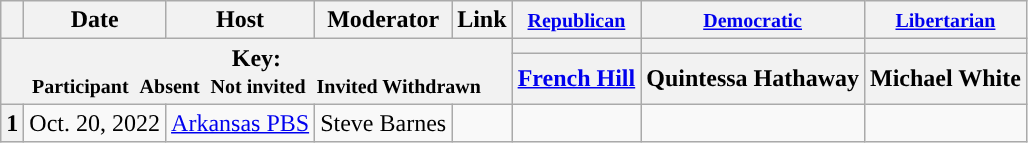<table class="wikitable" style="text-align:center;">
<tr>
<th scope="col"></th>
<th scope="col">Date</th>
<th scope="col">Host</th>
<th scope="col">Moderator</th>
<th scope="col">Link</th>
<th scope="col"><small><a href='#'>Republican</a></small></th>
<th scope="col"><small><a href='#'>Democratic</a></small></th>
<th scope="col"><small><a href='#'>Libertarian</a></small></th>
</tr>
<tr>
<th colspan="5" rowspan="2">Key:<br> <small>Participant </small>  <small>Absent </small>  <small>Not invited </small>  <small>Invited  Withdrawn</small></th>
<th scope="col" style="background:"></th>
<th scope="col" style="background:"></th>
<th scope="col" style="background:"></th>
</tr>
<tr>
<th scope="col"><a href='#'>French Hill</a></th>
<th scope="col">Quintessa Hathaway</th>
<th scope="col">Michael White</th>
</tr>
<tr>
<th>1</th>
<td style="white-space:nowrap;">Oct. 20, 2022</td>
<td style="white-space:nowrap;"><a href='#'>Arkansas PBS</a></td>
<td style="white-space:nowrap;">Steve Barnes</td>
<td style="white-space:nowrap;"></td>
<td></td>
<td></td>
<td></td>
</tr>
</table>
